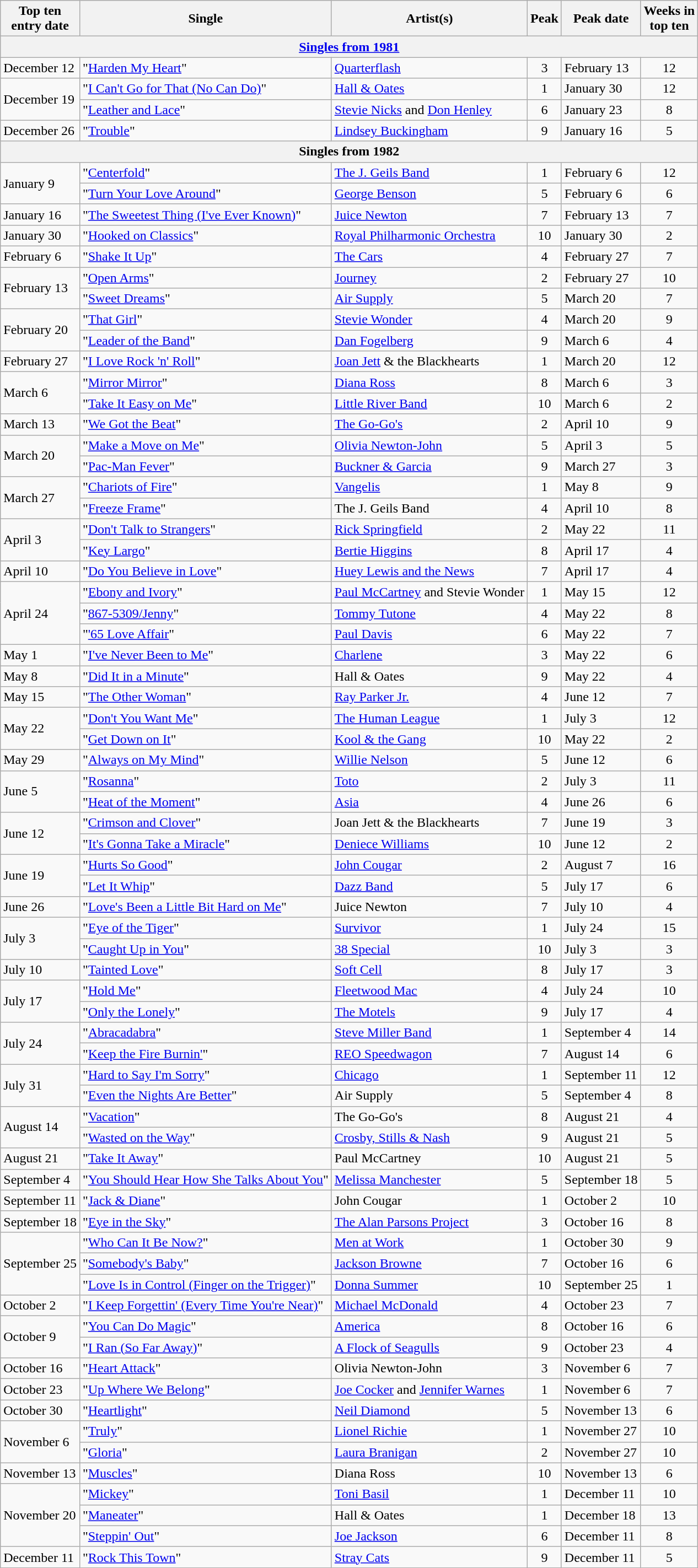<table class="wikitable sortable">
<tr>
<th>Top ten<br>entry date</th>
<th>Single</th>
<th>Artist(s)</th>
<th data-sort-type="number">Peak</th>
<th>Peak date</th>
<th data-sort-type="number">Weeks in<br>top ten</th>
</tr>
<tr>
<th colspan=6><a href='#'>Singles from 1981</a></th>
</tr>
<tr>
<td>December 12</td>
<td>"<a href='#'>Harden My Heart</a>"</td>
<td><a href='#'>Quarterflash</a></td>
<td align=center>3</td>
<td>February 13</td>
<td align=center>12</td>
</tr>
<tr>
<td rowspan="2">December 19</td>
<td>"<a href='#'>I Can't Go for That (No Can Do)</a>"</td>
<td><a href='#'>Hall & Oates</a></td>
<td align=center>1</td>
<td>January 30</td>
<td align=center>12</td>
</tr>
<tr>
<td>"<a href='#'>Leather and Lace</a>"</td>
<td><a href='#'>Stevie Nicks</a> and <a href='#'>Don Henley</a></td>
<td align=center>6</td>
<td>January 23</td>
<td align=center>8</td>
</tr>
<tr>
<td>December 26</td>
<td>"<a href='#'>Trouble</a>"</td>
<td><a href='#'>Lindsey Buckingham</a></td>
<td align=center>9</td>
<td>January 16</td>
<td align=center>5</td>
</tr>
<tr>
<th colspan=6>Singles from 1982</th>
</tr>
<tr>
<td rowspan="2">January 9</td>
<td>"<a href='#'>Centerfold</a>"</td>
<td><a href='#'>The J. Geils Band</a></td>
<td align=center>1</td>
<td>February 6</td>
<td align=center>12</td>
</tr>
<tr>
<td>"<a href='#'>Turn Your Love Around</a>"</td>
<td><a href='#'>George Benson</a></td>
<td align=center>5</td>
<td>February 6</td>
<td align=center>6</td>
</tr>
<tr>
<td>January 16</td>
<td>"<a href='#'>The Sweetest Thing (I've Ever Known)</a>"</td>
<td><a href='#'>Juice Newton</a></td>
<td align=center>7</td>
<td>February 13</td>
<td align=center>7</td>
</tr>
<tr>
<td>January 30</td>
<td>"<a href='#'>Hooked on Classics</a>"</td>
<td><a href='#'>Royal Philharmonic Orchestra</a></td>
<td align=center>10</td>
<td>January 30</td>
<td align=center>2</td>
</tr>
<tr>
<td>February 6</td>
<td>"<a href='#'>Shake It Up</a>"</td>
<td><a href='#'>The Cars</a></td>
<td align=center>4</td>
<td>February 27</td>
<td align=center>7</td>
</tr>
<tr>
<td rowspan="2">February 13</td>
<td>"<a href='#'>Open Arms</a>"</td>
<td><a href='#'>Journey</a></td>
<td align=center>2</td>
<td>February 27</td>
<td align=center>10</td>
</tr>
<tr>
<td>"<a href='#'>Sweet Dreams</a>"</td>
<td><a href='#'>Air Supply</a></td>
<td align=center>5</td>
<td>March 20</td>
<td align=center>7</td>
</tr>
<tr>
<td rowspan="2">February 20</td>
<td>"<a href='#'>That Girl</a>"</td>
<td><a href='#'>Stevie Wonder</a></td>
<td align=center>4</td>
<td>March 20</td>
<td align=center>9</td>
</tr>
<tr>
<td>"<a href='#'>Leader of the Band</a>"</td>
<td><a href='#'>Dan Fogelberg</a></td>
<td align=center>9</td>
<td>March 6</td>
<td align=center>4</td>
</tr>
<tr>
<td>February 27</td>
<td>"<a href='#'>I Love Rock 'n' Roll</a>"</td>
<td><a href='#'>Joan Jett</a> & the Blackhearts</td>
<td align=center>1</td>
<td>March 20</td>
<td align=center>12</td>
</tr>
<tr>
<td rowspan="2">March 6</td>
<td>"<a href='#'>Mirror Mirror</a>"</td>
<td><a href='#'>Diana Ross</a></td>
<td align=center>8</td>
<td>March 6</td>
<td align=center>3</td>
</tr>
<tr>
<td>"<a href='#'>Take It Easy on Me</a>"</td>
<td><a href='#'>Little River Band</a></td>
<td align=center>10</td>
<td>March 6</td>
<td align=center>2</td>
</tr>
<tr>
<td>March 13</td>
<td>"<a href='#'>We Got the Beat</a>"</td>
<td><a href='#'>The Go-Go's</a></td>
<td align=center>2</td>
<td>April 10</td>
<td align=center>9</td>
</tr>
<tr>
<td rowspan="2">March 20</td>
<td>"<a href='#'>Make a Move on Me</a>"</td>
<td><a href='#'>Olivia Newton-John</a></td>
<td align=center>5</td>
<td>April 3</td>
<td align=center>5</td>
</tr>
<tr>
<td>"<a href='#'>Pac-Man Fever</a>"</td>
<td><a href='#'>Buckner & Garcia</a></td>
<td align=center>9</td>
<td>March 27</td>
<td align=center>3</td>
</tr>
<tr>
<td rowspan="2">March 27</td>
<td>"<a href='#'>Chariots of Fire</a>"</td>
<td><a href='#'>Vangelis</a></td>
<td align=center>1</td>
<td>May 8</td>
<td align=center>9</td>
</tr>
<tr>
<td>"<a href='#'>Freeze Frame</a>"</td>
<td>The J. Geils Band</td>
<td align=center>4</td>
<td>April 10</td>
<td align=center>8</td>
</tr>
<tr>
<td rowspan="2">April 3</td>
<td>"<a href='#'>Don't Talk to Strangers</a>"</td>
<td><a href='#'>Rick Springfield</a></td>
<td align=center>2</td>
<td>May 22</td>
<td align=center>11</td>
</tr>
<tr>
<td>"<a href='#'>Key Largo</a>"</td>
<td><a href='#'>Bertie Higgins</a></td>
<td align=center>8</td>
<td>April 17</td>
<td align=center>4</td>
</tr>
<tr>
<td>April 10</td>
<td>"<a href='#'>Do You Believe in Love</a>"</td>
<td><a href='#'>Huey Lewis and the News</a></td>
<td align=center>7</td>
<td>April 17</td>
<td align=center>4</td>
</tr>
<tr>
<td rowspan="3">April 24</td>
<td>"<a href='#'>Ebony and Ivory</a>"</td>
<td><a href='#'>Paul McCartney</a> and Stevie Wonder</td>
<td align=center>1</td>
<td>May 15</td>
<td align=center>12</td>
</tr>
<tr>
<td>"<a href='#'>867-5309/Jenny</a>"</td>
<td><a href='#'>Tommy Tutone</a></td>
<td align=center>4</td>
<td>May 22</td>
<td align=center>8</td>
</tr>
<tr>
<td>"<a href='#'>'65 Love Affair</a>"</td>
<td><a href='#'>Paul Davis</a></td>
<td align=center>6</td>
<td>May 22</td>
<td align=center>7</td>
</tr>
<tr>
<td>May 1</td>
<td>"<a href='#'>I've Never Been to Me</a>"</td>
<td><a href='#'>Charlene</a></td>
<td align=center>3</td>
<td>May 22</td>
<td align=center>6</td>
</tr>
<tr>
<td>May 8</td>
<td>"<a href='#'>Did It in a Minute</a>"</td>
<td>Hall & Oates</td>
<td align=center>9</td>
<td>May 22</td>
<td align=center>4</td>
</tr>
<tr>
<td>May 15</td>
<td>"<a href='#'>The Other Woman</a>"</td>
<td><a href='#'>Ray Parker Jr.</a></td>
<td align=center>4</td>
<td>June 12</td>
<td align=center>7</td>
</tr>
<tr>
<td rowspan="2">May 22</td>
<td>"<a href='#'>Don't You Want Me</a>"</td>
<td><a href='#'>The Human League</a></td>
<td align=center>1</td>
<td>July 3</td>
<td align=center>12</td>
</tr>
<tr>
<td>"<a href='#'>Get Down on It</a>"</td>
<td><a href='#'>Kool & the Gang</a></td>
<td align=center>10</td>
<td>May 22</td>
<td align=center>2</td>
</tr>
<tr>
<td>May 29</td>
<td>"<a href='#'>Always on My Mind</a>"</td>
<td><a href='#'>Willie Nelson</a></td>
<td align=center>5</td>
<td>June 12</td>
<td align=center>6</td>
</tr>
<tr>
<td rowspan="2">June 5</td>
<td>"<a href='#'>Rosanna</a>"</td>
<td><a href='#'>Toto</a></td>
<td align=center>2</td>
<td>July 3</td>
<td align=center>11</td>
</tr>
<tr>
<td>"<a href='#'>Heat of the Moment</a>"</td>
<td><a href='#'>Asia</a></td>
<td align=center>4</td>
<td>June 26</td>
<td align=center>6</td>
</tr>
<tr>
<td rowspan="2">June 12</td>
<td>"<a href='#'>Crimson and Clover</a>"</td>
<td>Joan Jett & the Blackhearts</td>
<td align=center>7</td>
<td>June 19</td>
<td align=center>3</td>
</tr>
<tr>
<td>"<a href='#'>It's Gonna Take a Miracle</a>"</td>
<td><a href='#'>Deniece Williams</a></td>
<td align=center>10</td>
<td>June 12</td>
<td align=center>2</td>
</tr>
<tr>
<td rowspan="2">June 19</td>
<td>"<a href='#'>Hurts So Good</a>"</td>
<td><a href='#'>John Cougar</a></td>
<td align=center>2</td>
<td>August 7</td>
<td align=center>16</td>
</tr>
<tr>
<td>"<a href='#'>Let It Whip</a>"</td>
<td><a href='#'>Dazz Band</a></td>
<td align=center>5</td>
<td>July 17</td>
<td align=center>6</td>
</tr>
<tr>
<td>June 26</td>
<td>"<a href='#'>Love's Been a Little Bit Hard on Me</a>"</td>
<td>Juice Newton</td>
<td align=center>7</td>
<td>July 10</td>
<td align=center>4</td>
</tr>
<tr>
<td rowspan="2">July 3</td>
<td>"<a href='#'>Eye of the Tiger</a>"</td>
<td><a href='#'>Survivor</a></td>
<td align=center>1</td>
<td>July 24</td>
<td align=center>15</td>
</tr>
<tr>
<td>"<a href='#'>Caught Up in You</a>"</td>
<td><a href='#'>38 Special</a></td>
<td align=center>10</td>
<td>July 3</td>
<td align=center>3</td>
</tr>
<tr>
<td>July 10</td>
<td>"<a href='#'>Tainted Love</a>"</td>
<td><a href='#'>Soft Cell</a></td>
<td align=center>8</td>
<td>July 17</td>
<td align=center>3</td>
</tr>
<tr>
<td rowspan="2">July 17</td>
<td>"<a href='#'>Hold Me</a>"</td>
<td><a href='#'>Fleetwood Mac</a></td>
<td align=center>4</td>
<td>July 24</td>
<td align=center>10</td>
</tr>
<tr>
<td>"<a href='#'>Only the Lonely</a>"</td>
<td><a href='#'>The Motels</a></td>
<td align=center>9</td>
<td>July 17</td>
<td align=center>4</td>
</tr>
<tr>
<td rowspan="2">July 24</td>
<td>"<a href='#'>Abracadabra</a>"</td>
<td><a href='#'>Steve Miller Band</a></td>
<td align=center>1</td>
<td>September 4</td>
<td align=center>14</td>
</tr>
<tr>
<td>"<a href='#'>Keep the Fire Burnin'</a>"</td>
<td><a href='#'>REO Speedwagon</a></td>
<td align=center>7</td>
<td>August 14</td>
<td align=center>6</td>
</tr>
<tr>
<td rowspan="2">July 31</td>
<td>"<a href='#'>Hard to Say I'm Sorry</a>"</td>
<td><a href='#'>Chicago</a></td>
<td align=center>1</td>
<td>September 11</td>
<td align=center>12</td>
</tr>
<tr>
<td>"<a href='#'>Even the Nights Are Better</a>"</td>
<td>Air Supply</td>
<td align=center>5</td>
<td>September 4</td>
<td align=center>8</td>
</tr>
<tr>
<td rowspan="2">August 14</td>
<td>"<a href='#'>Vacation</a>"</td>
<td>The Go-Go's</td>
<td align=center>8</td>
<td>August 21</td>
<td align=center>4</td>
</tr>
<tr>
<td>"<a href='#'>Wasted on the Way</a>"</td>
<td><a href='#'>Crosby, Stills & Nash</a></td>
<td align=center>9</td>
<td>August 21</td>
<td align=center>5</td>
</tr>
<tr>
<td>August 21</td>
<td>"<a href='#'>Take It Away</a>"</td>
<td>Paul McCartney</td>
<td align=center>10</td>
<td>August 21</td>
<td align=center>5</td>
</tr>
<tr>
<td>September 4</td>
<td>"<a href='#'>You Should Hear How She Talks About You</a>"</td>
<td><a href='#'>Melissa Manchester</a></td>
<td align=center>5</td>
<td>September 18</td>
<td align=center>5</td>
</tr>
<tr>
<td>September 11</td>
<td>"<a href='#'>Jack & Diane</a>"</td>
<td>John Cougar</td>
<td align=center>1</td>
<td>October 2</td>
<td align=center>10</td>
</tr>
<tr>
<td>September 18</td>
<td>"<a href='#'>Eye in the Sky</a>"</td>
<td><a href='#'>The Alan Parsons Project</a></td>
<td align=center>3</td>
<td>October 16</td>
<td align=center>8</td>
</tr>
<tr>
<td rowspan="3">September 25</td>
<td>"<a href='#'>Who Can It Be Now?</a>"</td>
<td><a href='#'>Men at Work</a></td>
<td align=center>1</td>
<td>October 30</td>
<td align=center>9</td>
</tr>
<tr>
<td>"<a href='#'>Somebody's Baby</a>"</td>
<td><a href='#'>Jackson Browne</a></td>
<td align=center>7</td>
<td>October 16</td>
<td align=center>6</td>
</tr>
<tr>
<td>"<a href='#'>Love Is in Control (Finger on the Trigger)</a>"</td>
<td><a href='#'>Donna Summer</a></td>
<td align=center>10</td>
<td>September 25</td>
<td align=center>1</td>
</tr>
<tr>
<td>October 2</td>
<td>"<a href='#'>I Keep Forgettin' (Every Time You're Near)</a>"</td>
<td><a href='#'>Michael McDonald</a></td>
<td align=center>4</td>
<td>October 23</td>
<td align=center>7</td>
</tr>
<tr>
<td rowspan="2">October 9</td>
<td>"<a href='#'>You Can Do Magic</a>"</td>
<td><a href='#'>America</a></td>
<td align=center>8</td>
<td>October 16</td>
<td align=center>6</td>
</tr>
<tr>
<td>"<a href='#'>I Ran (So Far Away)</a>"</td>
<td><a href='#'>A Flock of Seagulls</a></td>
<td align=center>9</td>
<td>October 23</td>
<td align=center>4</td>
</tr>
<tr>
<td>October 16</td>
<td>"<a href='#'>Heart Attack</a>"</td>
<td>Olivia Newton-John</td>
<td align=center>3</td>
<td>November 6</td>
<td align=center>7</td>
</tr>
<tr>
<td>October 23</td>
<td>"<a href='#'>Up Where We Belong</a>"</td>
<td><a href='#'>Joe Cocker</a> and <a href='#'>Jennifer Warnes</a></td>
<td align=center>1</td>
<td>November 6</td>
<td align=center>7</td>
</tr>
<tr>
<td>October 30</td>
<td>"<a href='#'>Heartlight</a>"</td>
<td><a href='#'>Neil Diamond</a></td>
<td align=center>5</td>
<td>November 13</td>
<td align=center>6</td>
</tr>
<tr>
<td rowspan="2">November 6</td>
<td>"<a href='#'>Truly</a>"</td>
<td><a href='#'>Lionel Richie</a></td>
<td align=center>1</td>
<td>November 27</td>
<td align=center>10</td>
</tr>
<tr>
<td>"<a href='#'>Gloria</a>"</td>
<td><a href='#'>Laura Branigan</a></td>
<td align=center>2</td>
<td>November 27</td>
<td align=center>10</td>
</tr>
<tr>
<td>November 13</td>
<td>"<a href='#'>Muscles</a>"</td>
<td>Diana Ross</td>
<td align=center>10</td>
<td>November 13</td>
<td align=center>6</td>
</tr>
<tr>
<td rowspan="3">November 20</td>
<td>"<a href='#'>Mickey</a>"</td>
<td><a href='#'>Toni Basil</a></td>
<td align=center>1</td>
<td>December 11</td>
<td align=center>10</td>
</tr>
<tr>
<td>"<a href='#'>Maneater</a>"</td>
<td>Hall & Oates</td>
<td align=center>1</td>
<td>December 18</td>
<td align=center>13</td>
</tr>
<tr>
<td>"<a href='#'>Steppin' Out</a>"</td>
<td><a href='#'>Joe Jackson</a></td>
<td align=center>6</td>
<td>December 11</td>
<td align=center>8</td>
</tr>
<tr>
<td>December 11</td>
<td>"<a href='#'>Rock This Town</a>"</td>
<td><a href='#'>Stray Cats</a></td>
<td align=center>9</td>
<td>December 11</td>
<td align=center>5</td>
</tr>
</table>
